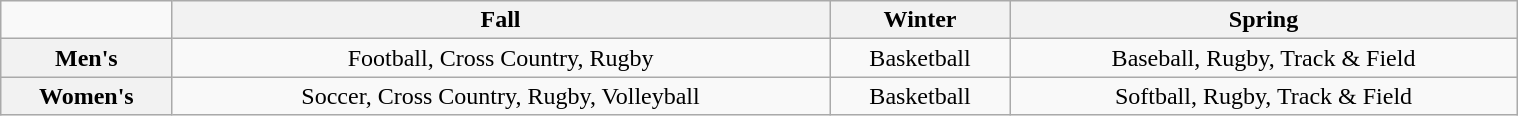<table class="wikitable" style="margin: 1em auto 1em auto;width:80%;text-align:center;">
<tr>
<td></td>
<th scope="col">Fall</th>
<th scope="col">Winter</th>
<th scope="col">Spring</th>
</tr>
<tr>
<th scope="row">Men's</th>
<td>Football, Cross Country, Rugby</td>
<td>Basketball</td>
<td>Baseball, Rugby, Track & Field</td>
</tr>
<tr>
<th scope="row">Women's</th>
<td>Soccer, Cross Country, Rugby, Volleyball</td>
<td>Basketball</td>
<td>Softball, Rugby, Track & Field</td>
</tr>
</table>
